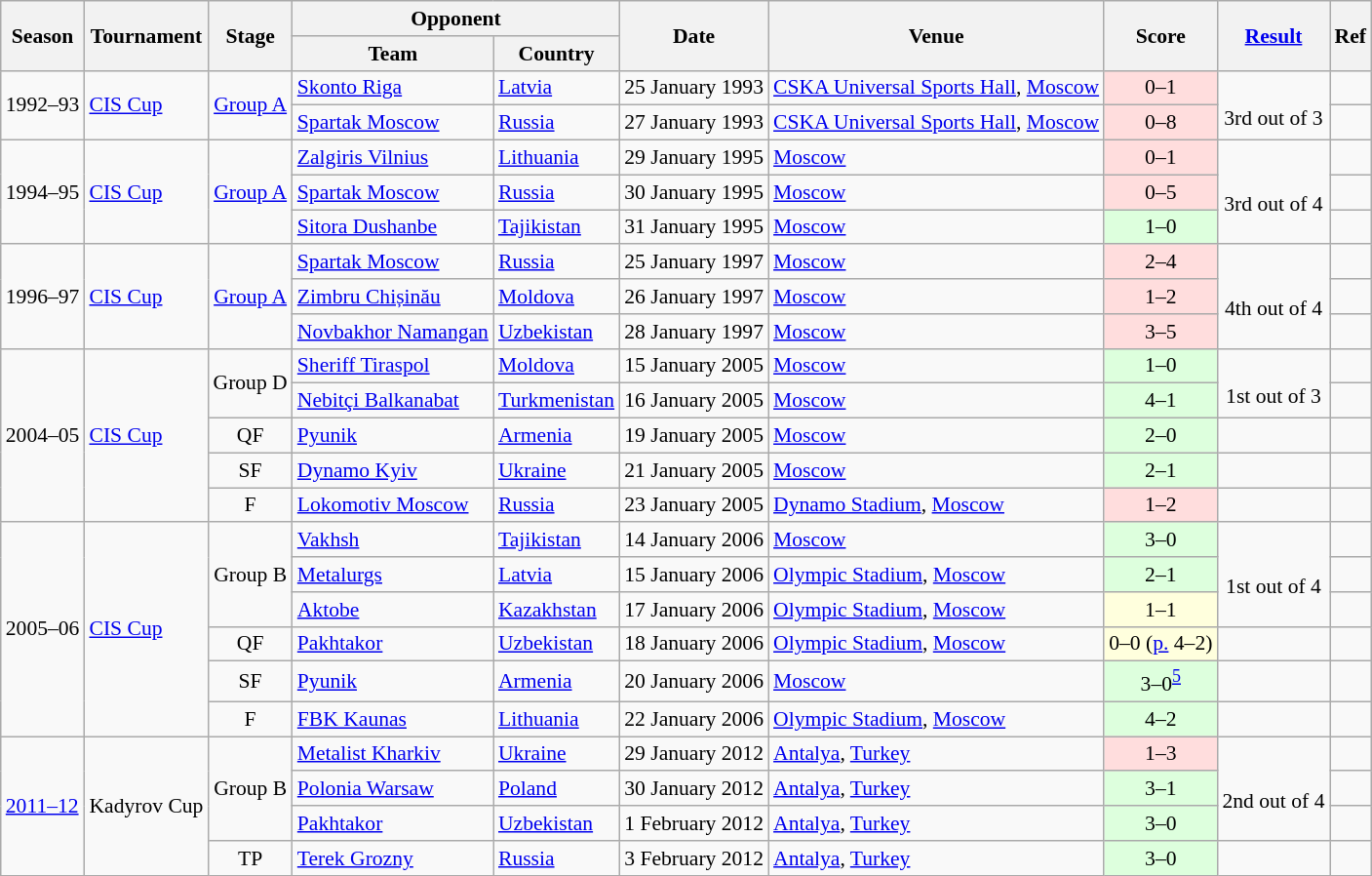<table class="wikitable" style="font-size:90%;">
<tr>
<th rowspan=2>Season</th>
<th rowspan=2>Tournament</th>
<th rowspan=2>Stage</th>
<th colspan=2>Opponent</th>
<th rowspan=2>Date</th>
<th rowspan=2>Venue</th>
<th rowspan=2>Score</th>
<th rowspan=2><a href='#'>Result</a></th>
<th rowspan=2>Ref</th>
</tr>
<tr>
<th>Team</th>
<th>Country</th>
</tr>
<tr>
<td rowspan=2>1992–93</td>
<td rowspan=2><a href='#'>CIS Cup</a></td>
<td rowspan=2 align=center><a href='#'>Group A</a></td>
<td rowspan=1><a href='#'>Skonto Riga</a></td>
<td rowspan=1> <a href='#'>Latvia</a></td>
<td>25 January 1993</td>
<td><a href='#'>CSKA Universal Sports Hall</a>, <a href='#'>Moscow</a></td>
<td bgcolor=#FFDDDD align="center">0–1<br></td>
<td rowspan=2 align=center><br>3rd out of 3</td>
<td rowspan=1 align=center></td>
</tr>
<tr>
<td rowspan=1><a href='#'>Spartak Moscow</a></td>
<td rowspan=1> <a href='#'>Russia</a></td>
<td>27 January 1993</td>
<td><a href='#'>CSKA Universal Sports Hall</a>, <a href='#'>Moscow</a></td>
<td bgcolor=#FFDDDD align="center">0–8<br></td>
<td rowspan=1 align=center></td>
</tr>
<tr>
<td rowspan=3>1994–95</td>
<td rowspan=3><a href='#'>CIS Cup</a></td>
<td rowspan=3 align=center><a href='#'>Group A</a></td>
<td rowspan=1><a href='#'>Zalgiris Vilnius</a></td>
<td rowspan=1> <a href='#'>Lithuania</a></td>
<td>29 January 1995</td>
<td><a href='#'>Moscow</a></td>
<td bgcolor=#FFDDDD align="center">0–1<br></td>
<td rowspan=3 align=center><br>3rd out of 4</td>
<td rowspan=1 align=center></td>
</tr>
<tr>
<td rowspan=1><a href='#'>Spartak Moscow</a></td>
<td rowspan=1> <a href='#'>Russia</a></td>
<td>30 January 1995</td>
<td><a href='#'>Moscow</a></td>
<td bgcolor=#FFDDDD align="center">0–5<br></td>
<td rowspan=1 align=center></td>
</tr>
<tr>
<td rowspan=1><a href='#'>Sitora Dushanbe</a></td>
<td rowspan=1> <a href='#'>Tajikistan</a></td>
<td>31 January 1995</td>
<td><a href='#'>Moscow</a></td>
<td bgcolor=#DDFFDD align="center">1–0<br></td>
<td rowspan=1 align=center></td>
</tr>
<tr>
<td rowspan=3>1996–97</td>
<td rowspan=3><a href='#'>CIS Cup</a></td>
<td rowspan=3 align=center><a href='#'>Group A</a></td>
<td rowspan=1><a href='#'>Spartak Moscow</a></td>
<td rowspan=1> <a href='#'>Russia</a></td>
<td>25 January 1997</td>
<td><a href='#'>Moscow</a></td>
<td bgcolor=#FFDDDD align="center">2–4<br></td>
<td rowspan=3 align=center><br>4th out of 4</td>
<td rowspan=1 align=center></td>
</tr>
<tr>
<td rowspan=1><a href='#'>Zimbru Chișinău</a></td>
<td rowspan=1> <a href='#'>Moldova</a></td>
<td>26 January 1997</td>
<td><a href='#'>Moscow</a></td>
<td bgcolor=#FFDDDD align="center">1–2<br></td>
<td rowspan=1 align=center></td>
</tr>
<tr>
<td rowspan=1><a href='#'>Novbakhor Namangan</a></td>
<td rowspan=1> <a href='#'>Uzbekistan</a></td>
<td>28 January 1997</td>
<td><a href='#'>Moscow</a></td>
<td bgcolor=#FFDDDD align="center">3–5<br></td>
<td rowspan=1 align=center></td>
</tr>
<tr>
<td rowspan=5>2004–05</td>
<td rowspan=5><a href='#'>CIS Cup</a></td>
<td rowspan=2 align=center>Group D</td>
<td rowspan=1><a href='#'>Sheriff Tiraspol</a></td>
<td rowspan=1> <a href='#'>Moldova</a></td>
<td>15 January 2005</td>
<td><a href='#'>Moscow</a></td>
<td bgcolor=#DDFFDD align="center">1–0<br></td>
<td rowspan=2 align=center><br>1st out of 3</td>
<td rowspan=1 align=center></td>
</tr>
<tr>
<td rowspan=1><a href='#'>Nebitçi Balkanabat</a></td>
<td rowspan=1> <a href='#'>Turkmenistan</a></td>
<td>16 January 2005</td>
<td><a href='#'>Moscow</a></td>
<td bgcolor=#DDFFDD align="center">4–1<br></td>
<td rowspan=1 align=center></td>
</tr>
<tr>
<td rowspan=1 align=center>QF</td>
<td rowspan=1><a href='#'>Pyunik</a></td>
<td rowspan=1> <a href='#'>Armenia</a></td>
<td>19 January 2005</td>
<td><a href='#'>Moscow</a></td>
<td bgcolor=#DDFFDD align="center">2–0<br></td>
<td rowspan=1 align=center></td>
<td rowspan=1 align=center></td>
</tr>
<tr>
<td rowspan=1 align=center>SF</td>
<td rowspan=1><a href='#'>Dynamo Kyiv</a></td>
<td rowspan=1> <a href='#'>Ukraine</a></td>
<td>21 January 2005</td>
<td><a href='#'>Moscow</a></td>
<td bgcolor=#DDFFDD align="center">2–1<br></td>
<td rowspan=1 align=center></td>
<td rowspan=1 align=center></td>
</tr>
<tr>
<td rowspan=1 align=center>F</td>
<td rowspan=1><a href='#'>Lokomotiv Moscow</a></td>
<td rowspan=1> <a href='#'>Russia</a></td>
<td>23 January 2005</td>
<td><a href='#'>Dynamo Stadium</a>, <a href='#'>Moscow</a></td>
<td bgcolor=#FFDDDD align="center">1–2<br></td>
<td rowspan=1 align=center></td>
<td rowspan=1 align=center></td>
</tr>
<tr>
<td rowspan=6>2005–06</td>
<td rowspan=6><a href='#'>CIS Cup</a></td>
<td rowspan=3 align=center>Group B</td>
<td rowspan=1><a href='#'>Vakhsh</a></td>
<td rowspan=1> <a href='#'>Tajikistan</a></td>
<td>14 January 2006</td>
<td><a href='#'>Moscow</a></td>
<td bgcolor=#DDFFDD align="center">3–0<br></td>
<td rowspan=3 align=center><br>1st out of 4</td>
<td rowspan=1 align=center></td>
</tr>
<tr>
<td rowspan=1><a href='#'>Metalurgs</a></td>
<td rowspan=1> <a href='#'>Latvia</a></td>
<td>15 January 2006</td>
<td><a href='#'>Olympic Stadium</a>, <a href='#'>Moscow</a></td>
<td bgcolor=#DDFFDD align="center">2–1<br></td>
<td rowspan=1 align=center></td>
</tr>
<tr>
<td rowspan=1><a href='#'>Aktobe</a></td>
<td rowspan=1> <a href='#'>Kazakhstan</a></td>
<td>17 January 2006</td>
<td><a href='#'>Olympic Stadium</a>, <a href='#'>Moscow</a></td>
<td bgcolor=#FFFFDD align="center">1–1<br></td>
<td rowspan=1 align=center></td>
</tr>
<tr>
<td rowspan=1 align=center>QF</td>
<td rowspan=1><a href='#'>Pakhtakor</a></td>
<td rowspan=1> <a href='#'>Uzbekistan</a></td>
<td>18 January 2006</td>
<td><a href='#'>Olympic Stadium</a>, <a href='#'>Moscow</a></td>
<td bgcolor=#FFFFDD align="center">0–0 (<a href='#'>p.</a> 4–2)<br></td>
<td rowspan=1 align=center></td>
<td rowspan=1 align=center></td>
</tr>
<tr>
<td rowspan=1 align=center>SF</td>
<td rowspan=1><a href='#'>Pyunik</a></td>
<td rowspan=1> <a href='#'>Armenia</a></td>
<td>20 January 2006</td>
<td><a href='#'>Moscow</a></td>
<td bgcolor=#DDFFDD align="center">3–0<sup><a href='#'>5</a></sup><br></td>
<td rowspan=1 align=center></td>
<td rowspan=1 align=center></td>
</tr>
<tr>
<td rowspan=1 align=center>F</td>
<td rowspan=1><a href='#'>FBK Kaunas</a></td>
<td rowspan=1> <a href='#'>Lithuania</a></td>
<td>22 January 2006</td>
<td><a href='#'>Olympic Stadium</a>, <a href='#'>Moscow</a></td>
<td bgcolor=#DDFFDD align="center">4–2<br></td>
<td rowspan=1 align=center></td>
<td rowspan=1 align=center></td>
</tr>
<tr>
<td rowspan=4><a href='#'>2011–12</a></td>
<td rowspan=4>Kadyrov Cup</td>
<td rowspan=3 align=center>Group B</td>
<td rowspan=1><a href='#'>Metalist Kharkiv</a></td>
<td rowspan=1> <a href='#'>Ukraine</a></td>
<td>29 January 2012</td>
<td><a href='#'>Antalya</a>, <a href='#'>Turkey</a></td>
<td bgcolor=#FFDDDD align="center">1–3<br></td>
<td rowspan=3 align=center><br>2nd out of 4</td>
<td rowspan=1 align=center></td>
</tr>
<tr>
<td rowspan=1><a href='#'>Polonia Warsaw</a></td>
<td rowspan=1> <a href='#'>Poland</a></td>
<td>30 January 2012</td>
<td><a href='#'>Antalya</a>, <a href='#'>Turkey</a></td>
<td bgcolor=#DDFFDD align="center">3–1<br></td>
<td rowspan=1 align=center></td>
</tr>
<tr>
<td rowspan=1><a href='#'>Pakhtakor</a></td>
<td rowspan=1> <a href='#'>Uzbekistan</a></td>
<td>1 February 2012</td>
<td><a href='#'>Antalya</a>, <a href='#'>Turkey</a></td>
<td bgcolor=#DDFFDD align="center">3–0<br></td>
<td rowspan=1 align=center></td>
</tr>
<tr>
<td rowspan=1 align=center>TP</td>
<td rowspan=1><a href='#'>Terek Grozny</a></td>
<td rowspan=1> <a href='#'>Russia</a></td>
<td>3 February 2012</td>
<td><a href='#'>Antalya</a>, <a href='#'>Turkey</a></td>
<td bgcolor=#DDFFDD align="center">3–0<br></td>
<td rowspan=1 align=center></td>
<td rowspan=1 align=center></td>
</tr>
</table>
